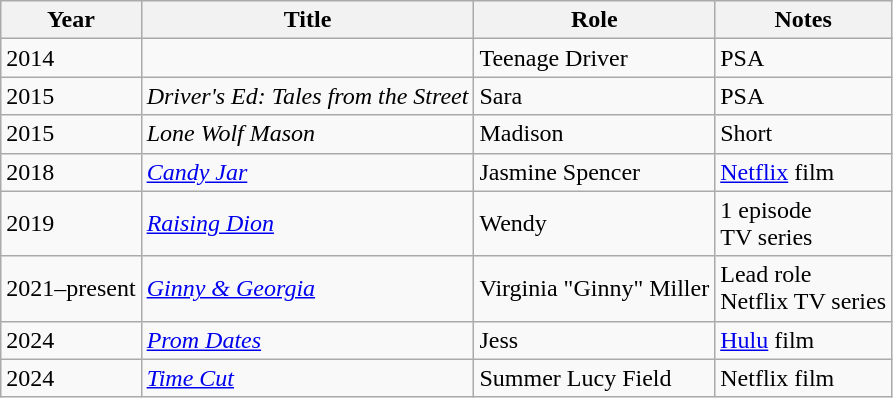<table class="wikitable">
<tr>
<th>Year</th>
<th>Title</th>
<th>Role</th>
<th>Notes</th>
</tr>
<tr>
<td>2014</td>
<td></td>
<td>Teenage Driver</td>
<td>PSA</td>
</tr>
<tr>
<td>2015</td>
<td><em>Driver's Ed: Tales from the Street</em></td>
<td>Sara</td>
<td>PSA</td>
</tr>
<tr>
<td>2015</td>
<td><em>Lone Wolf Mason</em></td>
<td>Madison</td>
<td>Short</td>
</tr>
<tr>
<td>2018</td>
<td><em><a href='#'>Candy Jar</a></em></td>
<td>Jasmine Spencer</td>
<td><a href='#'>Netflix</a> film</td>
</tr>
<tr>
<td>2019</td>
<td><em><a href='#'>Raising Dion</a></em></td>
<td>Wendy</td>
<td>1 episode <br>TV series</td>
</tr>
<tr>
<td>2021–present</td>
<td><em><a href='#'>Ginny & Georgia</a></em></td>
<td>Virginia "Ginny" Miller</td>
<td>Lead role <br>Netflix TV series</td>
</tr>
<tr>
<td>2024</td>
<td><em><a href='#'>Prom Dates</a></em></td>
<td>Jess</td>
<td><a href='#'>Hulu</a> film</td>
</tr>
<tr>
<td>2024</td>
<td><em><a href='#'>Time Cut</a></em></td>
<td>Summer Lucy Field</td>
<td>Netflix film</td>
</tr>
</table>
